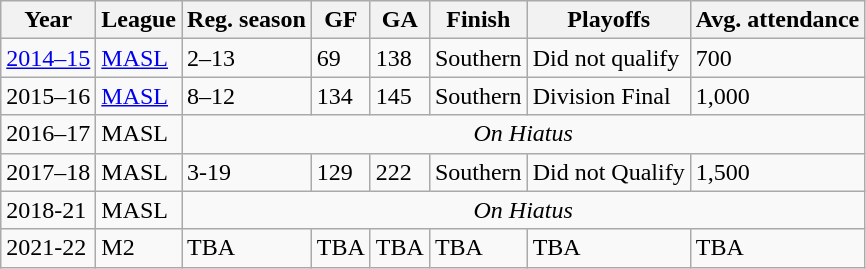<table class="wikitable">
<tr>
<th>Year</th>
<th>League</th>
<th>Reg. season</th>
<th>GF</th>
<th>GA</th>
<th>Finish</th>
<th>Playoffs</th>
<th>Avg. attendance</th>
</tr>
<tr>
<td><a href='#'>2014–15</a></td>
<td><a href='#'>MASL</a></td>
<td>2–13</td>
<td>69</td>
<td>138</td>
<td>Southern</td>
<td>Did not qualify</td>
<td>700</td>
</tr>
<tr>
<td>2015–16</td>
<td><a href='#'>MASL</a></td>
<td>8–12</td>
<td>134</td>
<td>145</td>
<td>Southern</td>
<td>Division Final</td>
<td>1,000</td>
</tr>
<tr>
<td>2016–17</td>
<td>MASL</td>
<td colspan=6 align=center><em>On Hiatus</em></td>
</tr>
<tr>
<td>2017–18</td>
<td>MASL</td>
<td>3-19</td>
<td>129</td>
<td>222</td>
<td>Southern</td>
<td>Did not Qualify</td>
<td>1,500</td>
</tr>
<tr>
<td>2018-21</td>
<td>MASL</td>
<td colspan=6 align=center><em>On Hiatus</em></td>
</tr>
<tr>
<td>2021-22</td>
<td>M2</td>
<td>TBA</td>
<td>TBA</td>
<td>TBA</td>
<td>TBA</td>
<td>TBA</td>
<td>TBA</td>
</tr>
</table>
